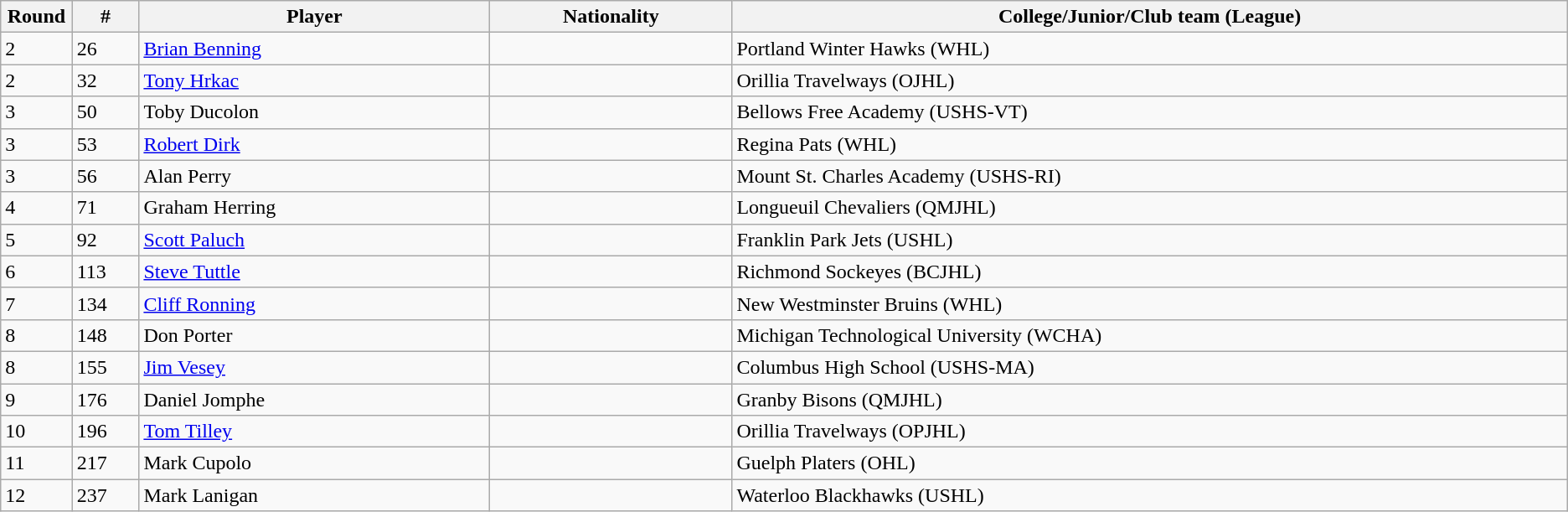<table class="wikitable">
<tr align="center">
<th bgcolor="#DDDDFF" width="4.0%">Round</th>
<th bgcolor="#DDDDFF" width="4.0%">#</th>
<th bgcolor="#DDDDFF" width="21.0%">Player</th>
<th bgcolor="#DDDDFF" width="14.5%">Nationality</th>
<th bgcolor="#DDDDFF" width="50.0%">College/Junior/Club team (League)</th>
</tr>
<tr>
<td>2</td>
<td>26</td>
<td><a href='#'>Brian Benning</a></td>
<td></td>
<td>Portland Winter Hawks (WHL)</td>
</tr>
<tr>
<td>2</td>
<td>32</td>
<td><a href='#'>Tony Hrkac</a></td>
<td></td>
<td>Orillia Travelways (OJHL)</td>
</tr>
<tr>
<td>3</td>
<td>50</td>
<td>Toby Ducolon</td>
<td></td>
<td>Bellows Free Academy (USHS-VT)</td>
</tr>
<tr>
<td>3</td>
<td>53</td>
<td><a href='#'>Robert Dirk</a></td>
<td></td>
<td>Regina Pats (WHL)</td>
</tr>
<tr>
<td>3</td>
<td>56</td>
<td>Alan Perry</td>
<td></td>
<td>Mount St. Charles Academy (USHS-RI)</td>
</tr>
<tr>
<td>4</td>
<td>71</td>
<td>Graham Herring</td>
<td></td>
<td>Longueuil Chevaliers (QMJHL)</td>
</tr>
<tr>
<td>5</td>
<td>92</td>
<td><a href='#'>Scott Paluch</a></td>
<td></td>
<td>Franklin Park Jets (USHL)</td>
</tr>
<tr>
<td>6</td>
<td>113</td>
<td><a href='#'>Steve Tuttle</a></td>
<td></td>
<td>Richmond Sockeyes (BCJHL)</td>
</tr>
<tr>
<td>7</td>
<td>134</td>
<td><a href='#'>Cliff Ronning</a></td>
<td></td>
<td>New Westminster Bruins (WHL)</td>
</tr>
<tr>
<td>8</td>
<td>148</td>
<td>Don Porter</td>
<td></td>
<td>Michigan Technological University (WCHA)</td>
</tr>
<tr>
<td>8</td>
<td>155</td>
<td><a href='#'>Jim Vesey</a></td>
<td></td>
<td>Columbus High School (USHS-MA)</td>
</tr>
<tr>
<td>9</td>
<td>176</td>
<td>Daniel Jomphe</td>
<td></td>
<td>Granby Bisons (QMJHL)</td>
</tr>
<tr>
<td>10</td>
<td>196</td>
<td><a href='#'>Tom Tilley</a></td>
<td></td>
<td>Orillia Travelways (OPJHL)</td>
</tr>
<tr>
<td>11</td>
<td>217</td>
<td>Mark Cupolo</td>
<td></td>
<td>Guelph Platers (OHL)</td>
</tr>
<tr>
<td>12</td>
<td>237</td>
<td>Mark Lanigan</td>
<td></td>
<td>Waterloo Blackhawks (USHL)</td>
</tr>
</table>
